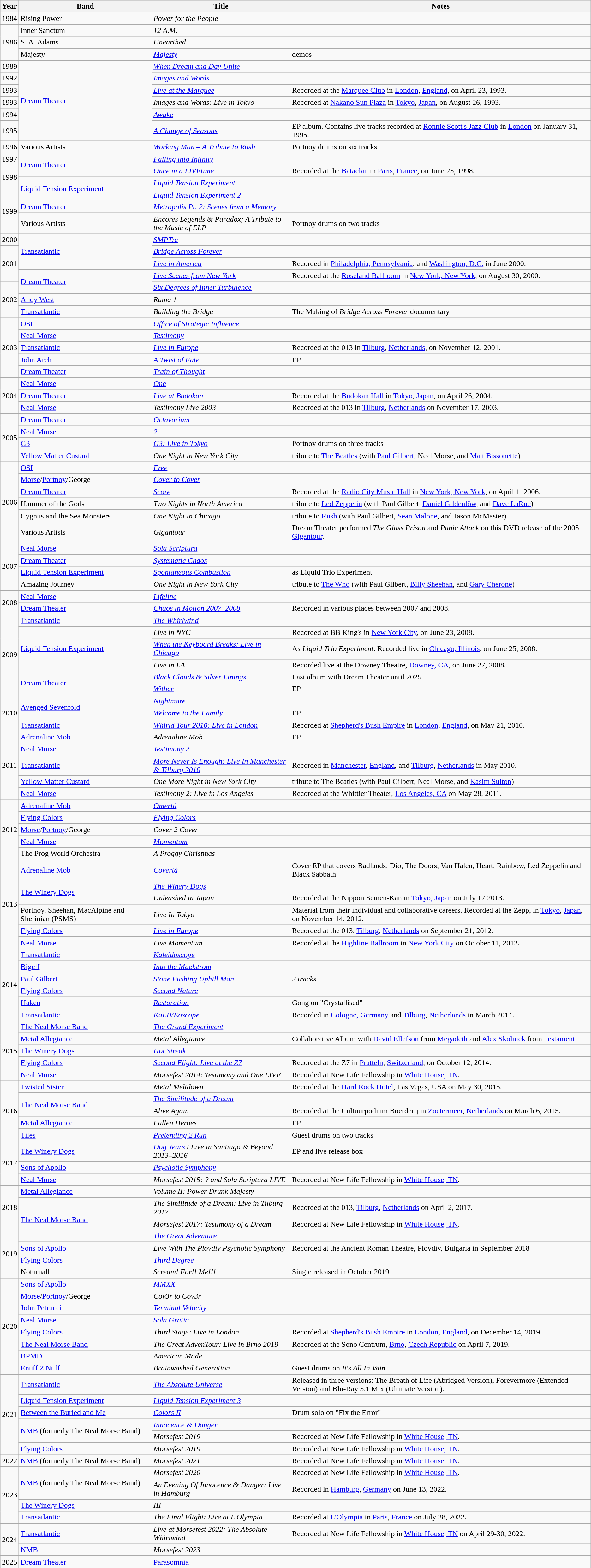<table class="wikitable sortable">
<tr>
<th>Year</th>
<th>Band</th>
<th>Title</th>
<th>Notes</th>
</tr>
<tr>
<td>1984</td>
<td>Rising Power</td>
<td><em>Power for the People</em></td>
<td></td>
</tr>
<tr>
<td rowspan="3">1986</td>
<td>Inner Sanctum</td>
<td><em>12 A.M.</em></td>
<td></td>
</tr>
<tr>
<td>S. A. Adams</td>
<td><em>Unearthed</em></td>
<td></td>
</tr>
<tr>
<td>Majesty</td>
<td><a href='#'><em>Majesty</em></a></td>
<td>demos</td>
</tr>
<tr>
<td>1989</td>
<td rowspan="6"><a href='#'>Dream Theater</a></td>
<td><em><a href='#'>When Dream and Day Unite</a></em></td>
<td></td>
</tr>
<tr>
<td>1992</td>
<td><em><a href='#'>Images and Words</a></em></td>
<td></td>
</tr>
<tr>
<td>1993</td>
<td><em><a href='#'>Live at the Marquee</a></em></td>
<td>Recorded at the <a href='#'>Marquee Club</a> in <a href='#'>London</a>, <a href='#'>England</a>, on April 23, 1993.</td>
</tr>
<tr>
<td>1993</td>
<td><em>Images and Words: Live in Tokyo</em></td>
<td>Recorded at <a href='#'>Nakano Sun Plaza</a> in <a href='#'>Tokyo</a>, <a href='#'>Japan</a>, on August 26, 1993.</td>
</tr>
<tr>
<td>1994</td>
<td><em><a href='#'>Awake</a></em></td>
<td></td>
</tr>
<tr>
<td>1995</td>
<td><em><a href='#'>A Change of Seasons</a></em></td>
<td>EP album. Contains live tracks recorded at <a href='#'>Ronnie Scott's Jazz Club</a> in <a href='#'>London</a> on January 31, 1995.</td>
</tr>
<tr>
<td>1996</td>
<td>Various Artists</td>
<td><em><a href='#'>Working Man – A Tribute to Rush</a></em></td>
<td>Portnoy drums on six tracks</td>
</tr>
<tr>
<td>1997</td>
<td rowspan="2"><a href='#'>Dream Theater</a></td>
<td><em><a href='#'>Falling into Infinity</a></em></td>
<td></td>
</tr>
<tr>
<td rowspan="2">1998</td>
<td><em><a href='#'>Once in a LIVEtime</a></em></td>
<td>Recorded at the <a href='#'>Bataclan</a> in <a href='#'>Paris</a>, <a href='#'>France</a>, on June 25, 1998.</td>
</tr>
<tr>
<td rowspan="2"><a href='#'>Liquid Tension Experiment</a></td>
<td><em><a href='#'>Liquid Tension Experiment</a></em></td>
<td></td>
</tr>
<tr>
<td rowspan="3">1999</td>
<td><em><a href='#'>Liquid Tension Experiment 2</a></em></td>
<td></td>
</tr>
<tr>
<td><a href='#'>Dream Theater</a></td>
<td><em><a href='#'>Metropolis Pt. 2: Scenes from a Memory</a></em></td>
<td></td>
</tr>
<tr>
<td>Various Artists</td>
<td><em>Encores Legends & Paradox; A Tribute to the Music of ELP</em></td>
<td>Portnoy drums on two tracks</td>
</tr>
<tr>
<td>2000</td>
<td rowspan="3"><a href='#'>Transatlantic</a></td>
<td><em><a href='#'>SMPT:e</a></em></td>
<td></td>
</tr>
<tr>
<td rowspan="3">2001</td>
<td><em><a href='#'>Bridge Across Forever</a></em></td>
<td></td>
</tr>
<tr>
<td><em><a href='#'>Live in America</a></em></td>
<td>Recorded in <a href='#'>Philadelphia, Pennsylvania</a>, and <a href='#'>Washington, D.C.</a> in June 2000.</td>
</tr>
<tr>
<td rowspan="2"><a href='#'>Dream Theater</a></td>
<td><em><a href='#'>Live Scenes from New York</a></em></td>
<td>Recorded at the <a href='#'>Roseland Ballroom</a> in <a href='#'>New York, New York</a>, on August 30, 2000.</td>
</tr>
<tr>
<td rowspan="3">2002</td>
<td><em><a href='#'>Six Degrees of Inner Turbulence</a></em></td>
<td></td>
</tr>
<tr>
<td><a href='#'>Andy West</a></td>
<td><em>Rama 1</em></td>
<td></td>
</tr>
<tr>
<td><a href='#'>Transatlantic</a></td>
<td><em>Building the Bridge</em></td>
<td>The Making of <em>Bridge Across Forever</em> documentary</td>
</tr>
<tr>
<td rowspan="5">2003</td>
<td><a href='#'>OSI</a></td>
<td><em><a href='#'>Office of Strategic Influence</a></em></td>
<td></td>
</tr>
<tr>
<td><a href='#'>Neal Morse</a></td>
<td><em><a href='#'>Testimony</a></em></td>
<td></td>
</tr>
<tr>
<td><a href='#'>Transatlantic</a></td>
<td><em><a href='#'>Live in Europe</a></em></td>
<td>Recorded at the 013 in <a href='#'>Tilburg</a>, <a href='#'>Netherlands</a>, on November 12, 2001.</td>
</tr>
<tr>
<td><a href='#'>John Arch</a></td>
<td><em><a href='#'>A Twist of Fate</a></em></td>
<td>EP</td>
</tr>
<tr>
<td><a href='#'>Dream Theater</a></td>
<td><em><a href='#'>Train of Thought</a></em></td>
<td></td>
</tr>
<tr>
<td rowspan="3">2004</td>
<td><a href='#'>Neal Morse</a></td>
<td><em><a href='#'>One</a></em></td>
<td></td>
</tr>
<tr>
<td><a href='#'>Dream Theater</a></td>
<td><em><a href='#'>Live at Budokan</a></em></td>
<td>Recorded at the <a href='#'>Budokan Hall</a> in <a href='#'>Tokyo</a>, <a href='#'>Japan</a>, on April 26, 2004.</td>
</tr>
<tr>
<td><a href='#'>Neal Morse</a></td>
<td><em>Testimony Live 2003</em></td>
<td>Recorded at the 013 in <a href='#'>Tilburg</a>, <a href='#'>Netherlands</a> on November 17, 2003.</td>
</tr>
<tr>
<td rowspan="4">2005</td>
<td><a href='#'>Dream Theater</a></td>
<td><em><a href='#'>Octavarium</a></em></td>
<td></td>
</tr>
<tr>
<td><a href='#'>Neal Morse</a></td>
<td><em><a href='#'>?</a></em></td>
<td></td>
</tr>
<tr>
<td><a href='#'>G3</a></td>
<td><em><a href='#'>G3: Live in Tokyo</a></em></td>
<td>Portnoy drums on three tracks</td>
</tr>
<tr>
<td><a href='#'>Yellow Matter Custard</a></td>
<td><em>One Night in New York City</em></td>
<td>tribute to <a href='#'>The Beatles</a> (with <a href='#'>Paul Gilbert</a>, Neal Morse, and <a href='#'>Matt Bissonette</a>)</td>
</tr>
<tr>
<td rowspan="6">2006</td>
<td><a href='#'>OSI</a></td>
<td><em><a href='#'>Free</a></em></td>
<td></td>
</tr>
<tr>
<td><a href='#'>Morse</a>/<a href='#'>Portnoy</a>/George</td>
<td><em><a href='#'>Cover to Cover</a></em></td>
<td></td>
</tr>
<tr>
<td><a href='#'>Dream Theater</a></td>
<td><em><a href='#'>Score</a></em></td>
<td>Recorded at the <a href='#'>Radio City Music Hall</a> in <a href='#'>New York, New York</a>, on April 1, 2006.</td>
</tr>
<tr>
<td>Hammer of the Gods</td>
<td><em>Two Nights in North America</em></td>
<td>tribute to <a href='#'>Led Zeppelin</a> (with Paul Gilbert, <a href='#'>Daniel Gildenlöw</a>, and <a href='#'>Dave LaRue</a>)</td>
</tr>
<tr>
<td>Cygnus and the Sea Monsters</td>
<td><em>One Night in Chicago</em></td>
<td>tribute to <a href='#'>Rush</a> (with Paul Gilbert, <a href='#'>Sean Malone</a>, and Jason McMaster)</td>
</tr>
<tr>
<td>Various Artists</td>
<td><em>Gigantour</em></td>
<td>Dream Theater performed <em>The Glass Prison</em> and <em>Panic Attack</em> on this DVD release of the 2005 <a href='#'>Gigantour</a>.</td>
</tr>
<tr>
<td rowspan="4">2007</td>
<td><a href='#'>Neal Morse</a></td>
<td><em><a href='#'>Sola Scriptura</a></em></td>
<td></td>
</tr>
<tr>
<td><a href='#'>Dream Theater</a></td>
<td><em><a href='#'>Systematic Chaos</a></em></td>
<td></td>
</tr>
<tr>
<td><a href='#'>Liquid Tension Experiment</a></td>
<td><em><a href='#'>Spontaneous Combustion</a></em></td>
<td>as Liquid Trio Experiment</td>
</tr>
<tr>
<td>Amazing Journey</td>
<td><em>One Night in New York City</em></td>
<td>tribute to <a href='#'>The Who</a> (with Paul Gilbert, <a href='#'>Billy Sheehan</a>, and <a href='#'>Gary Cherone</a>)</td>
</tr>
<tr>
<td rowspan="2">2008</td>
<td><a href='#'>Neal Morse</a></td>
<td><em><a href='#'>Lifeline</a></em></td>
<td></td>
</tr>
<tr>
<td><a href='#'>Dream Theater</a></td>
<td><em><a href='#'>Chaos in Motion 2007–2008</a></em></td>
<td>Recorded in various places between 2007 and 2008.</td>
</tr>
<tr>
<td rowspan="6">2009</td>
<td><a href='#'>Transatlantic</a></td>
<td><em><a href='#'>The Whirlwind</a></em></td>
<td></td>
</tr>
<tr>
<td rowspan="3"><a href='#'>Liquid Tension Experiment</a></td>
<td><em>Live in NYC</em></td>
<td>Recorded at BB King's in <a href='#'>New York City</a>, on June 23, 2008.</td>
</tr>
<tr>
<td><em><a href='#'>When the Keyboard Breaks: Live in Chicago</a></em></td>
<td>As <em>Liquid Trio Experiment</em>. Recorded live in <a href='#'>Chicago, Illinois</a>, on June 25, 2008.</td>
</tr>
<tr>
<td><em>Live in LA</em></td>
<td>Recorded live at the Downey Theatre, <a href='#'>Downey, CA</a>, on June 27, 2008.</td>
</tr>
<tr>
<td rowspan="2"><a href='#'>Dream Theater</a></td>
<td><em><a href='#'>Black Clouds & Silver Linings</a></em></td>
<td>Last album with Dream Theater until 2025</td>
</tr>
<tr>
<td><em><a href='#'>Wither</a></em></td>
<td>EP</td>
</tr>
<tr>
<td rowspan="3">2010</td>
<td rowspan="2"><a href='#'>Avenged Sevenfold</a></td>
<td><em><a href='#'>Nightmare</a></em></td>
<td></td>
</tr>
<tr>
<td><em><a href='#'>Welcome to the Family</a></em></td>
<td>EP</td>
</tr>
<tr>
<td><a href='#'>Transatlantic</a></td>
<td><em><a href='#'>Whirld Tour 2010: Live in London</a></em></td>
<td>Recorded at <a href='#'>Shepherd's Bush Empire</a> in <a href='#'>London</a>, <a href='#'>England</a>, on May 21, 2010.</td>
</tr>
<tr>
<td rowspan="5">2011</td>
<td><a href='#'>Adrenaline Mob</a></td>
<td><em>Adrenaline Mob</em></td>
<td>EP</td>
</tr>
<tr>
<td><a href='#'>Neal Morse</a></td>
<td><em><a href='#'>Testimony 2</a></em></td>
<td></td>
</tr>
<tr>
<td><a href='#'>Transatlantic</a></td>
<td><em><a href='#'>More Never Is Enough: Live In Manchester & Tilburg 2010</a></em></td>
<td>Recorded in <a href='#'>Manchester</a>, <a href='#'>England</a>, and <a href='#'>Tilburg</a>, <a href='#'>Netherlands</a> in May 2010.</td>
</tr>
<tr>
<td><a href='#'>Yellow Matter Custard</a></td>
<td><em>One More Night in New York City</em></td>
<td>tribute to The Beatles (with Paul Gilbert, Neal Morse, and <a href='#'>Kasim Sulton</a>)</td>
</tr>
<tr>
<td><a href='#'>Neal Morse</a></td>
<td><em>Testimony 2: Live in Los Angeles</em></td>
<td>Recorded at the Whittier Theater, <a href='#'>Los Angeles, CA</a> on May 28, 2011.</td>
</tr>
<tr>
<td rowspan="5">2012</td>
<td><a href='#'>Adrenaline Mob</a></td>
<td><em><a href='#'>Omertà</a></em></td>
<td></td>
</tr>
<tr>
<td><a href='#'>Flying Colors</a></td>
<td><em><a href='#'>Flying Colors</a></em></td>
<td></td>
</tr>
<tr>
<td><a href='#'>Morse</a>/<a href='#'>Portnoy</a>/George</td>
<td><em>Cover 2 Cover</em></td>
<td></td>
</tr>
<tr>
<td><a href='#'>Neal Morse</a></td>
<td><em><a href='#'>Momentum</a></em></td>
<td></td>
</tr>
<tr>
<td>The Prog World Orchestra</td>
<td><em>A Proggy Christmas</em></td>
<td></td>
</tr>
<tr>
<td rowspan="6">2013</td>
<td><a href='#'>Adrenaline Mob</a></td>
<td><em><a href='#'>Covertà</a></em></td>
<td>Cover EP that covers Badlands, Dio, The Doors, Van Halen, Heart, Rainbow, Led Zeppelin and Black Sabbath</td>
</tr>
<tr>
<td rowspan="2"><a href='#'>The Winery Dogs</a></td>
<td><em><a href='#'>The Winery Dogs</a></em></td>
<td></td>
</tr>
<tr>
<td><em>Unleashed in Japan</em></td>
<td>Recorded at the Nippon Seinen-Kan in <a href='#'>Tokyo, Japan</a> on July 17 2013.</td>
</tr>
<tr>
<td>Portnoy, Sheehan, MacAlpine and Sherinian (PSMS)</td>
<td><em>Live In Tokyo</em></td>
<td>Material from their individual and collaborative careers. Recorded at the Zepp, in <a href='#'>Tokyo</a>, <a href='#'>Japan</a>, on November 14, 2012.</td>
</tr>
<tr>
<td><a href='#'>Flying Colors</a></td>
<td><em><a href='#'>Live in Europe</a></em></td>
<td>Recorded at the 013, <a href='#'>Tilburg</a>, <a href='#'>Netherlands</a> on September 21, 2012.</td>
</tr>
<tr>
<td><a href='#'>Neal Morse</a></td>
<td><em>Live Momentum</em></td>
<td>Recorded at the <a href='#'>Highline Ballroom</a> in <a href='#'>New York City</a> on October 11, 2012.</td>
</tr>
<tr>
<td rowspan="6">2014</td>
<td><a href='#'>Transatlantic</a></td>
<td><em><a href='#'>Kaleidoscope</a></em></td>
<td></td>
</tr>
<tr>
<td><a href='#'>Bigelf</a></td>
<td><em><a href='#'>Into the Maelstrom</a></em></td>
<td></td>
</tr>
<tr>
<td><a href='#'>Paul Gilbert</a></td>
<td><em><a href='#'>Stone Pushing Uphill Man</a></em></td>
<td><em>2 tracks</em></td>
</tr>
<tr>
<td><a href='#'>Flying Colors</a></td>
<td><em><a href='#'>Second Nature</a></em></td>
<td></td>
</tr>
<tr>
<td><a href='#'>Haken</a></td>
<td><em><a href='#'>Restoration</a></em></td>
<td>Gong on "Crystallised"</td>
</tr>
<tr>
<td><a href='#'>Transatlantic</a></td>
<td><em><a href='#'>KaLIVEoscope</a></em></td>
<td>Recorded in <a href='#'>Cologne, Germany</a> and <a href='#'>Tilburg</a>, <a href='#'>Netherlands</a> in March 2014.</td>
</tr>
<tr>
<td rowspan="5">2015</td>
<td><a href='#'>The Neal Morse Band</a></td>
<td><em><a href='#'>The Grand Experiment</a></em></td>
<td></td>
</tr>
<tr>
<td><a href='#'>Metal Allegiance</a></td>
<td><em>Metal Allegiance</em></td>
<td>Collaborative Album with <a href='#'>David Ellefson</a> from <a href='#'>Megadeth</a> and <a href='#'>Alex Skolnick</a> from <a href='#'>Testament</a> </td>
</tr>
<tr>
<td><a href='#'>The Winery Dogs</a></td>
<td><em><a href='#'>Hot Streak</a></em></td>
<td></td>
</tr>
<tr>
<td><a href='#'>Flying Colors</a></td>
<td><em><a href='#'>Second Flight: Live at the Z7</a></em></td>
<td>Recorded at the Z7 in <a href='#'>Pratteln</a>, <a href='#'>Switzerland</a>, on October 12, 2014.</td>
</tr>
<tr>
<td><a href='#'>Neal Morse</a></td>
<td><em>Morsefest 2014: Testimony and One LIVE</em></td>
<td>Recorded at New Life Fellowship in <a href='#'>White House, TN</a>.</td>
</tr>
<tr>
<td rowspan="5">2016</td>
<td><a href='#'>Twisted Sister</a></td>
<td><em>Metal Meltdown</em></td>
<td>Recorded at the <a href='#'>Hard Rock Hotel</a>, Las Vegas, USA on May 30, 2015.</td>
</tr>
<tr>
<td rowspan="2"><a href='#'>The Neal Morse Band</a></td>
<td><em><a href='#'>The Similitude of a Dream</a></em></td>
<td></td>
</tr>
<tr>
<td><em>Alive Again</em></td>
<td>Recorded at the Cultuurpodium Boerderij in <a href='#'>Zoetermeer</a>, <a href='#'>Netherlands</a> on March 6, 2015.</td>
</tr>
<tr>
<td><a href='#'>Metal Allegiance</a></td>
<td><em>Fallen Heroes</em></td>
<td>EP</td>
</tr>
<tr>
<td><a href='#'>Tiles</a></td>
<td><em><a href='#'>Pretending 2 Run</a></em></td>
<td>Guest drums on two tracks</td>
</tr>
<tr>
<td rowspan="3">2017</td>
<td><a href='#'>The Winery Dogs</a></td>
<td><em><a href='#'>Dog Years</a></em> / <em>Live in Santiago & Beyond 2013–2016</em></td>
<td>EP and live release box</td>
</tr>
<tr>
<td><a href='#'>Sons of Apollo</a></td>
<td><em><a href='#'>Psychotic Symphony</a></em></td>
<td></td>
</tr>
<tr>
<td><a href='#'>Neal Morse</a></td>
<td><em>Morsefest 2015: ? and Sola Scriptura LIVE</em></td>
<td>Recorded at New Life Fellowship in <a href='#'>White House, TN</a>.</td>
</tr>
<tr>
<td rowspan="3">2018</td>
<td><a href='#'>Metal Allegiance</a></td>
<td><em>Volume II: Power Drunk Majesty</em></td>
<td></td>
</tr>
<tr>
<td rowspan="3"><a href='#'>The Neal Morse Band</a></td>
<td><em>The Similitude of a Dream: Live in Tilburg 2017</em></td>
<td>Recorded at the 013, <a href='#'>Tilburg</a>, <a href='#'>Netherlands</a> on April 2, 2017.</td>
</tr>
<tr>
<td><em>Morsefest 2017: Testimony of a Dream</em></td>
<td>Recorded at New Life Fellowship in <a href='#'>White House, TN</a>.</td>
</tr>
<tr>
<td rowspan="4">2019</td>
<td><em><a href='#'>The Great Adventure</a></em></td>
<td></td>
</tr>
<tr>
<td><a href='#'>Sons of Apollo</a></td>
<td><em>Live With The Plovdiv Psychotic Symphony</em></td>
<td>Recorded at the Ancient Roman Theatre, Plovdiv, Bulgaria in September 2018</td>
</tr>
<tr>
<td><a href='#'>Flying Colors</a></td>
<td><em><a href='#'>Third Degree</a></em></td>
<td></td>
</tr>
<tr>
<td>Noturnall</td>
<td><em>Scream! For!! Me!!!</em></td>
<td>Single released in October 2019</td>
</tr>
<tr>
<td rowspan=8>2020</td>
<td><a href='#'>Sons of Apollo</a></td>
<td><em><a href='#'>MMXX</a></em></td>
</tr>
<tr>
<td><a href='#'>Morse</a>/<a href='#'>Portnoy</a>/George</td>
<td><em>Cov3r to Cov3r</em></td>
<td></td>
</tr>
<tr>
<td><a href='#'>John Petrucci</a></td>
<td><em><a href='#'>Terminal Velocity</a></em></td>
<td></td>
</tr>
<tr>
<td><a href='#'>Neal Morse</a></td>
<td><em><a href='#'>Sola Gratia</a></em></td>
<td></td>
</tr>
<tr>
<td><a href='#'>Flying Colors</a></td>
<td><em>Third Stage: Live in London</em></td>
<td>Recorded at <a href='#'>Shepherd's Bush Empire</a> in <a href='#'>London</a>, <a href='#'>England</a>, on December 14, 2019.</td>
</tr>
<tr>
<td><a href='#'>The Neal Morse Band</a></td>
<td><em>The Great AdvenTour: Live in Brno 2019</em></td>
<td>Recorded at the Sono Centrum, <a href='#'>Brno</a>, <a href='#'>Czech Republic</a> on April 7, 2019.</td>
</tr>
<tr>
<td><a href='#'>BPMD</a></td>
<td><em>American Made</em></td>
<td></td>
</tr>
<tr>
<td><a href='#'>Enuff Z'Nuff</a></td>
<td><em>Brainwashed Generation</em></td>
<td>Guest drums on <em>It's All In Vain</em></td>
</tr>
<tr>
<td rowspan=6>2021</td>
<td><a href='#'>Transatlantic</a></td>
<td><em><a href='#'>The Absolute Universe</a></em></td>
<td>Released in three versions: The Breath of Life (Abridged Version), Forevermore (Extended Version) and Blu-Ray 5.1 Mix (Ultimate Version).</td>
</tr>
<tr>
<td><a href='#'>Liquid Tension Experiment</a></td>
<td><em><a href='#'>Liquid Tension Experiment 3</a></em></td>
<td></td>
</tr>
<tr>
<td><a href='#'>Between the Buried and Me</a></td>
<td><em><a href='#'>Colors II</a></em></td>
<td>Drum solo on "Fix the Error"</td>
</tr>
<tr>
<td rowspan="2"><a href='#'>NMB</a> (formerly The Neal Morse Band)</td>
<td><em><a href='#'>Innocence & Danger</a></em></td>
<td></td>
</tr>
<tr>
<td><em>Morsefest 2019</em></td>
<td>Recorded at New Life Fellowship in <a href='#'>White House, TN</a>.</td>
</tr>
<tr>
<td><a href='#'>Flying Colors</a></td>
<td><em>Morsefest 2019</em></td>
<td>Recorded at New Life Fellowship in <a href='#'>White House, TN</a>.</td>
</tr>
<tr>
<td>2022</td>
<td><a href='#'>NMB</a> (formerly The Neal Morse Band)</td>
<td><em>Morsefest 2021</em></td>
<td>Recorded at New Life Fellowship in <a href='#'>White House, TN</a>.</td>
</tr>
<tr>
<td rowspan="4">2023</td>
<td rowspan="2"><a href='#'>NMB</a> (formerly The Neal Morse Band)</td>
<td><em>Morsefest 2020</em></td>
<td>Recorded at New Life Fellowship in <a href='#'>White House, TN</a>.</td>
</tr>
<tr>
<td><em>An Evening Of Innocence & Danger: Live in Hamburg</em></td>
<td>Recorded in <a href='#'>Hamburg</a>, <a href='#'>Germany</a> on June 13, 2022.</td>
</tr>
<tr>
<td><a href='#'>The Winery Dogs</a></td>
<td><em>III</em></td>
</tr>
<tr>
<td><a href='#'>Transatlantic</a></td>
<td><em>The Final Flight: Live at L'Olympia</em></td>
<td>Recorded at <a href='#'>L'Olympia</a> in <a href='#'>Paris</a>, <a href='#'>France</a> on July 28, 2022.</td>
</tr>
<tr>
<td rowspan=2>2024</td>
<td><a href='#'>Transatlantic</a></td>
<td><em>Live at Morsefest 2022: The Absolute Whirlwind</em></td>
<td>Recorded at New Life Fellowship in <a href='#'>White House, TN</a> on April 29-30, 2022.</td>
</tr>
<tr>
<td><a href='#'>NMB</a></td>
<td><em>Morsefest 2023</em></td>
<td></td>
</tr>
<tr>
<td rowspan=1>2025</td>
<td><a href='#'>Dream Theater</a></td>
<td><a href='#'>Parasomnia</a></td>
<td></td>
</tr>
</table>
